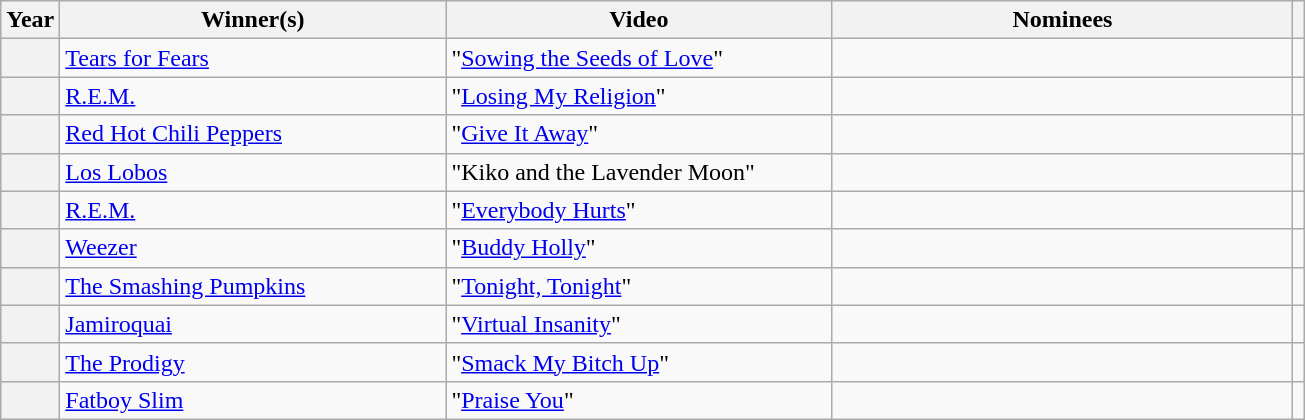<table class="wikitable sortable">
<tr>
<th scope="col">Year</th>
<th scope="col" style="width:250px;">Winner(s)</th>
<th scope="col" style="width:250px;">Video</th>
<th scope="col" style="width:300px;">Nominees</th>
<th scope="col" class="unsortable"></th>
</tr>
<tr>
<th scope="row"></th>
<td><a href='#'>Tears for Fears</a></td>
<td>"<a href='#'>Sowing the Seeds of Love</a>"</td>
<td></td>
<td align="center"></td>
</tr>
<tr>
<th scope="row"></th>
<td><a href='#'>R.E.M.</a></td>
<td>"<a href='#'>Losing My Religion</a>"</td>
<td></td>
<td align="center"></td>
</tr>
<tr>
<th scope="row"></th>
<td><a href='#'>Red Hot Chili Peppers</a></td>
<td>"<a href='#'>Give It Away</a>"</td>
<td></td>
<td align="center"></td>
</tr>
<tr>
<th scope="row"></th>
<td><a href='#'>Los Lobos</a></td>
<td>"Kiko and the Lavender Moon"</td>
<td></td>
<td align="center"></td>
</tr>
<tr>
<th scope="row"></th>
<td><a href='#'>R.E.M.</a></td>
<td>"<a href='#'>Everybody Hurts</a>"</td>
<td></td>
<td align="center"></td>
</tr>
<tr>
<th scope="row"></th>
<td><a href='#'>Weezer</a></td>
<td>"<a href='#'>Buddy Holly</a>"</td>
<td></td>
<td align="center"></td>
</tr>
<tr>
<th scope="row"></th>
<td><a href='#'>The Smashing Pumpkins</a></td>
<td>"<a href='#'>Tonight, Tonight</a>"</td>
<td></td>
<td align="center"></td>
</tr>
<tr>
<th scope="row"></th>
<td><a href='#'>Jamiroquai</a></td>
<td>"<a href='#'>Virtual Insanity</a>"</td>
<td></td>
<td align="center"></td>
</tr>
<tr>
<th scope="row"></th>
<td><a href='#'>The Prodigy</a></td>
<td>"<a href='#'>Smack My Bitch Up</a>"</td>
<td></td>
<td align="center"></td>
</tr>
<tr>
<th scope="row"></th>
<td><a href='#'>Fatboy Slim</a></td>
<td>"<a href='#'>Praise You</a>"</td>
<td></td>
<td align="center"></td>
</tr>
</table>
